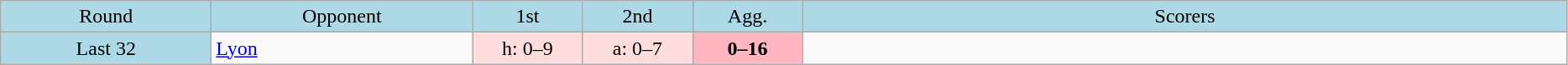<table class="wikitable" style="text-align:center">
<tr bgcolor=lightblue>
<td width=160px>Round</td>
<td width=200px>Opponent</td>
<td width=80px>1st</td>
<td width=80px>2nd</td>
<td width=80px>Agg.</td>
<td width=600px>Scorers</td>
</tr>
<tr>
<td bgcolor=lightblue>Last 32</td>
<td align=left> <a href='#'>Lyon</a></td>
<td bgcolor="#ffdddd">h: 0–9</td>
<td bgcolor="#ffdddd">a: 0–7</td>
<td bgcolor=lightpink><strong>0–16</strong></td>
<td></td>
</tr>
</table>
